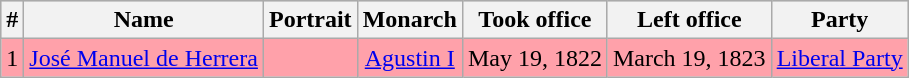<table class="wikitable" style="text-align:center">
<tr bgcolor=#cccccc>
<th>#</th>
<th>Name</th>
<th>Portrait</th>
<th>Monarch</th>
<th>Took office</th>
<th>Left office</th>
<th>Party</th>
</tr>
<tr bgcolor="#FFA1AA">
<td align="center">1</td>
<td><a href='#'>José Manuel de Herrera</a></td>
<td></td>
<td><a href='#'>Agustin I</a></td>
<td>May 19, 1822</td>
<td>March 19, 1823</td>
<td><a href='#'>Liberal Party</a></td>
</tr>
</table>
